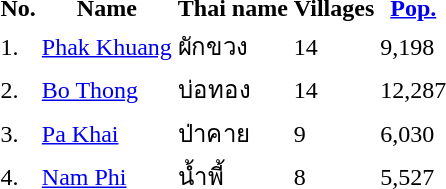<table>
<tr>
<th>No.</th>
<th>Name</th>
<th>Thai name</th>
<th>Villages</th>
<th><a href='#'>Pop.</a></th>
</tr>
<tr>
<td>1.</td>
<td><a href='#'>Phak Khuang</a></td>
<td>ผักขวง</td>
<td>14</td>
<td>9,198</td>
<td></td>
</tr>
<tr>
<td>2.</td>
<td><a href='#'>Bo Thong</a></td>
<td>บ่อทอง</td>
<td>14</td>
<td>12,287</td>
<td></td>
</tr>
<tr>
<td>3.</td>
<td><a href='#'>Pa Khai</a></td>
<td>ป่าคาย</td>
<td>9</td>
<td>6,030</td>
<td></td>
</tr>
<tr>
<td>4.</td>
<td><a href='#'>Nam Phi</a></td>
<td>น้ำพี้</td>
<td>8</td>
<td>5,527</td>
<td></td>
</tr>
</table>
